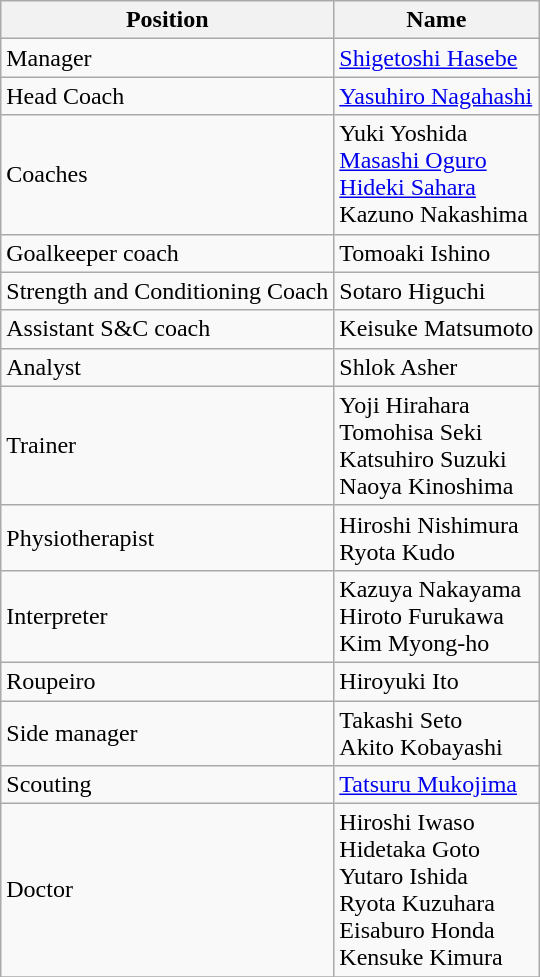<table class="wikitable">
<tr>
<th>Position</th>
<th>Name</th>
</tr>
<tr>
<td>Manager</td>
<td> <a href='#'>Shigetoshi Hasebe</a></td>
</tr>
<tr>
<td>Head Coach</td>
<td> <a href='#'>Yasuhiro Nagahashi</a></td>
</tr>
<tr>
<td>Coaches</td>
<td> Yuki Yoshida <br>  <a href='#'>Masashi Oguro</a> <br>  <a href='#'>Hideki Sahara</a> <br>  Kazuno Nakashima</td>
</tr>
<tr>
<td>Goalkeeper coach</td>
<td> Tomoaki Ishino</td>
</tr>
<tr>
<td>Strength and Conditioning Coach</td>
<td> Sotaro Higuchi</td>
</tr>
<tr>
<td>Assistant S&C coach</td>
<td> Keisuke Matsumoto</td>
</tr>
<tr>
<td>Analyst</td>
<td> Shlok Asher</td>
</tr>
<tr>
<td>Trainer</td>
<td> Yoji Hirahara <br>  Tomohisa Seki <br>  Katsuhiro Suzuki <br>  Naoya Kinoshima</td>
</tr>
<tr>
<td>Physiotherapist</td>
<td> Hiroshi Nishimura <br>  Ryota Kudo</td>
</tr>
<tr>
<td>Interpreter</td>
<td> Kazuya Nakayama <br>  Hiroto Furukawa <br>  Kim Myong-ho</td>
</tr>
<tr>
<td>Roupeiro</td>
<td> Hiroyuki Ito</td>
</tr>
<tr>
<td>Side manager</td>
<td> Takashi Seto <br>  Akito Kobayashi</td>
</tr>
<tr>
<td>Scouting</td>
<td> <a href='#'>Tatsuru Mukojima</a></td>
</tr>
<tr>
<td>Doctor</td>
<td> Hiroshi Iwaso <br>  Hidetaka Goto <br>  Yutaro Ishida <br>  Ryota Kuzuhara <br>  Eisaburo Honda <br>  Kensuke Kimura</td>
</tr>
<tr>
</tr>
</table>
